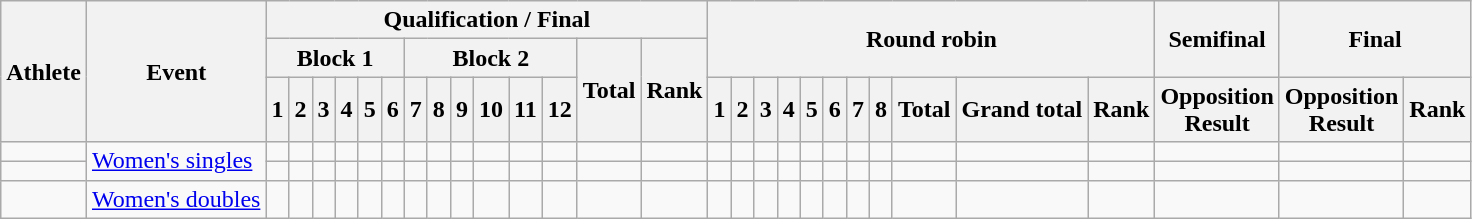<table class="wikitable">
<tr>
<th rowspan="3">Athlete</th>
<th rowspan="3">Event</th>
<th colspan="14">Qualification / Final</th>
<th colspan="11" rowspan="2">Round robin</th>
<th rowspan="2">Semifinal</th>
<th colspan="2" rowspan="2">Final</th>
</tr>
<tr>
<th colspan="6">Block 1</th>
<th colspan="6">Block 2</th>
<th rowspan="2">Total</th>
<th rowspan="2">Rank</th>
</tr>
<tr>
<th>1</th>
<th>2</th>
<th>3</th>
<th>4</th>
<th>5</th>
<th>6</th>
<th>7</th>
<th>8</th>
<th>9</th>
<th>10</th>
<th>11</th>
<th>12</th>
<th>1</th>
<th>2</th>
<th>3</th>
<th>4</th>
<th>5</th>
<th>6</th>
<th>7</th>
<th>8</th>
<th>Total</th>
<th>Grand total</th>
<th>Rank</th>
<th>Opposition<br>Result</th>
<th>Opposition<br>Result</th>
<th>Rank</th>
</tr>
<tr>
<td align="left"></td>
<td rowspan="2" align="left"><a href='#'>Women's singles</a></td>
<td></td>
<td></td>
<td></td>
<td></td>
<td></td>
<td></td>
<td></td>
<td></td>
<td></td>
<td></td>
<td></td>
<td></td>
<td></td>
<td></td>
<td></td>
<td></td>
<td></td>
<td></td>
<td></td>
<td></td>
<td></td>
<td></td>
<td></td>
<td></td>
<td></td>
<td></td>
<td></td>
<td></td>
</tr>
<tr>
<td align="left"></td>
<td></td>
<td></td>
<td></td>
<td></td>
<td></td>
<td></td>
<td></td>
<td></td>
<td></td>
<td></td>
<td></td>
<td></td>
<td></td>
<td></td>
<td></td>
<td></td>
<td></td>
<td></td>
<td></td>
<td></td>
<td></td>
<td></td>
<td></td>
<td></td>
<td></td>
<td></td>
<td></td>
<td></td>
</tr>
<tr>
<td align="left"></td>
<td align="left"><a href='#'>Women's doubles</a></td>
<td></td>
<td></td>
<td></td>
<td></td>
<td></td>
<td></td>
<td></td>
<td></td>
<td></td>
<td></td>
<td></td>
<td></td>
<td></td>
<td></td>
<td></td>
<td></td>
<td></td>
<td></td>
<td></td>
<td></td>
<td></td>
<td></td>
<td></td>
<td></td>
<td></td>
<td></td>
<td></td>
<td></td>
</tr>
</table>
